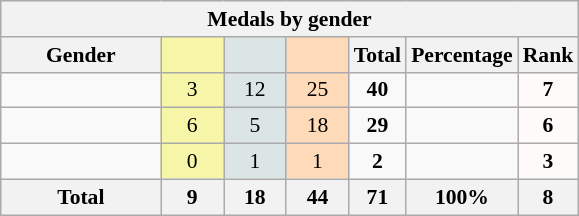<table class="wikitable" style="font-size:90%; text-align:center">
<tr style="background:#efefef;">
<th colspan="7"><strong>Medals by gender</strong></th>
</tr>
<tr>
<th width="100"><strong>Gender</strong></th>
<th width="35" style="background:#F7F6A8;"></th>
<th width="35" style="background:#DCE5E5;"></th>
<th width="35" style="background:#FFDAB9;"></th>
<th width="30"><strong>Total</strong></th>
<th width="30"><strong>Percentage</strong></th>
<th width="30"><strong>Rank</strong></th>
</tr>
<tr>
<td></td>
<td style="background:#F7F6A8;">3</td>
<td style="background:#DCE5E5;">12</td>
<td style="background:#FFDAB9;">25</td>
<td><strong>40</strong></td>
<td></td>
<td style="background:#FFFAFA;"><strong>7</strong></td>
</tr>
<tr>
<td></td>
<td style="background:#F7F6A8;">6</td>
<td style="background:#DCE5E5;">5</td>
<td style="background:#FFDAB9;">18</td>
<td><strong>29</strong></td>
<td></td>
<td style="background:#FFFAFA;"><strong>6</strong></td>
</tr>
<tr>
<td></td>
<td style="background:#F7F6A8;">0</td>
<td style="background:#DCE5E5;">1</td>
<td style="background:#FFDAB9;">1</td>
<td><strong>2</strong></td>
<td></td>
<td style="background:#FFFAFA;"><strong>3</strong></td>
</tr>
<tr>
<th colspan="1"><strong>Total</strong></th>
<th>9</th>
<th>18</th>
<th>44</th>
<th>71</th>
<th>100%</th>
<th>8</th>
</tr>
</table>
